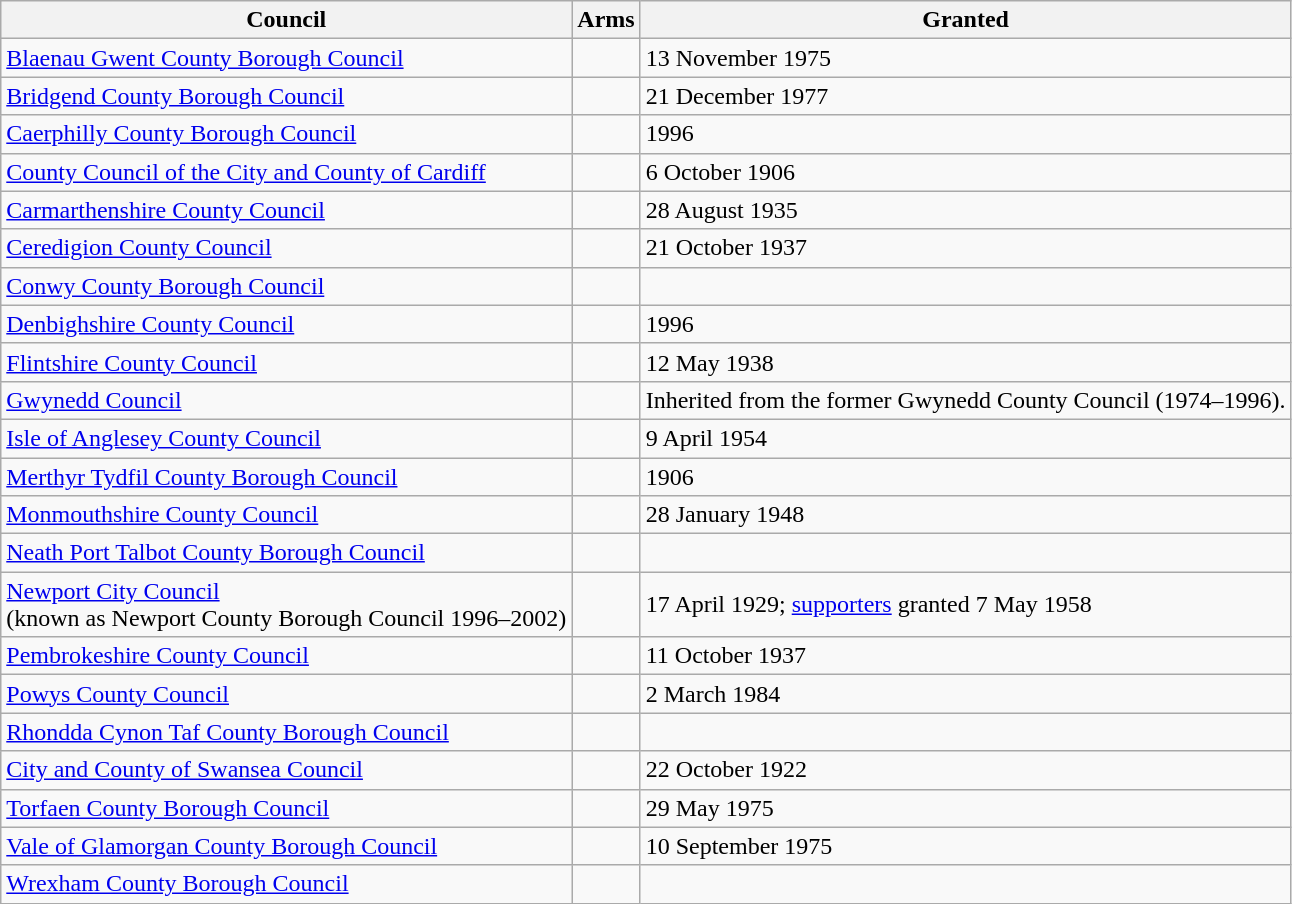<table class="wikitable">
<tr>
<th>Council</th>
<th>Arms</th>
<th>Granted</th>
</tr>
<tr>
<td><a href='#'>Blaenau Gwent County Borough Council</a></td>
<td></td>
<td>13 November 1975</td>
</tr>
<tr>
<td><a href='#'>Bridgend County Borough Council</a></td>
<td> <br></td>
<td>21 December 1977</td>
</tr>
<tr>
<td><a href='#'>Caerphilly County Borough Council</a></td>
<td> <br></td>
<td>1996</td>
</tr>
<tr>
<td><a href='#'>County Council of the City and County of Cardiff</a></td>
<td></td>
<td>6 October 1906</td>
</tr>
<tr>
<td><a href='#'>Carmarthenshire County Council</a></td>
<td></td>
<td>28 August 1935</td>
</tr>
<tr>
<td><a href='#'>Ceredigion County Council</a></td>
<td></td>
<td>21 October 1937</td>
</tr>
<tr>
<td><a href='#'>Conwy County Borough Council</a></td>
<td></td>
<td></td>
</tr>
<tr>
<td><a href='#'>Denbighshire County Council</a></td>
<td></td>
<td>1996</td>
</tr>
<tr>
<td><a href='#'>Flintshire County Council</a></td>
<td></td>
<td>12 May 1938</td>
</tr>
<tr>
<td><a href='#'>Gwynedd Council</a></td>
<td> <br></td>
<td>Inherited from the former Gwynedd County Council (1974–1996).</td>
</tr>
<tr>
<td><a href='#'>Isle of Anglesey County Council</a></td>
<td></td>
<td>9 April 1954</td>
</tr>
<tr>
<td><a href='#'>Merthyr Tydfil County Borough Council</a></td>
<td></td>
<td>1906</td>
</tr>
<tr>
<td><a href='#'>Monmouthshire County Council</a></td>
<td></td>
<td>28 January 1948</td>
</tr>
<tr>
<td><a href='#'>Neath Port Talbot County Borough Council</a></td>
<td></td>
<td></td>
</tr>
<tr>
<td><a href='#'>Newport City Council</a> <br>(known as Newport County Borough Council 1996–2002)</td>
<td> <br></td>
<td>17 April 1929; <a href='#'>supporters</a> granted 7 May 1958</td>
</tr>
<tr>
<td><a href='#'>Pembrokeshire County Council</a></td>
<td></td>
<td>11 October 1937</td>
</tr>
<tr>
<td><a href='#'>Powys County Council</a></td>
<td></td>
<td>2 March 1984</td>
</tr>
<tr>
<td><a href='#'>Rhondda Cynon Taf County Borough Council</a></td>
<td></td>
<td></td>
</tr>
<tr>
<td><a href='#'>City and County of Swansea Council</a></td>
<td></td>
<td>22 October 1922</td>
</tr>
<tr>
<td><a href='#'>Torfaen County Borough Council</a></td>
<td></td>
<td>29 May 1975</td>
</tr>
<tr>
<td><a href='#'>Vale of Glamorgan County Borough Council</a></td>
<td></td>
<td>10 September 1975</td>
</tr>
<tr>
<td><a href='#'>Wrexham County Borough Council</a></td>
<td></td>
<td></td>
</tr>
</table>
